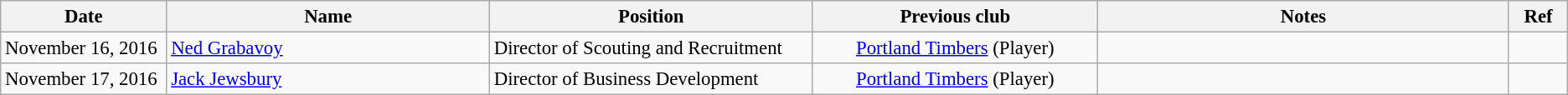<table class="wikitable" style="text-align:left; font-size:95%;">
<tr>
<th style="width:125px;">Date</th>
<th style="width:250px;">Name</th>
<th style="width:250px;">Position</th>
<th style="width:220px;">Previous club</th>
<th style="width:320px;">Notes</th>
<th style="width:40px;">Ref</th>
</tr>
<tr>
<td>November 16, 2016</td>
<td> <a href='#'>Ned Grabavoy</a></td>
<td>Director of Scouting and Recruitment</td>
<td style="text-align:center;"><a href='#'>Portland Timbers</a> (Player)</td>
<td></td>
<td></td>
</tr>
<tr>
<td>November 17, 2016</td>
<td> <a href='#'>Jack Jewsbury</a></td>
<td>Director of Business Development</td>
<td style="text-align:center;"><a href='#'>Portland Timbers</a> (Player)</td>
<td></td>
<td></td>
</tr>
</table>
